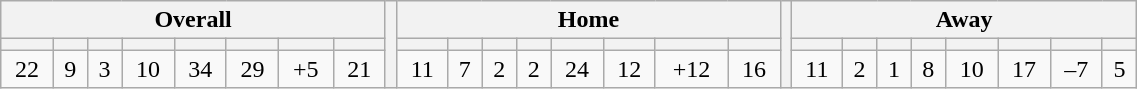<table class="wikitable" style="text-align: center; width:60%">
<tr>
<th colspan="8">Overall</th>
<th rowspan="3" width="1%"></th>
<th colspan="8">Home</th>
<th rowspan="3" width="1%"></th>
<th colspan="8">Away</th>
</tr>
<tr>
<th></th>
<th></th>
<th></th>
<th></th>
<th></th>
<th></th>
<th></th>
<th></th>
<th></th>
<th></th>
<th></th>
<th></th>
<th></th>
<th></th>
<th></th>
<th></th>
<th></th>
<th></th>
<th></th>
<th></th>
<th></th>
<th></th>
<th></th>
<th></th>
</tr>
<tr>
<td>22</td>
<td>9</td>
<td>3</td>
<td>10</td>
<td>34</td>
<td>29</td>
<td>+5</td>
<td>21</td>
<td>11</td>
<td>7</td>
<td>2</td>
<td>2</td>
<td>24</td>
<td>12</td>
<td>+12</td>
<td>16</td>
<td>11</td>
<td>2</td>
<td>1</td>
<td>8</td>
<td>10</td>
<td>17</td>
<td>–7</td>
<td>5</td>
</tr>
</table>
